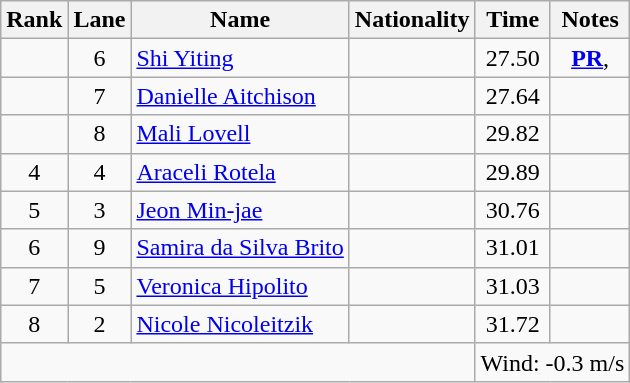<table class="wikitable sortable" style="text-align:center">
<tr>
<th>Rank</th>
<th>Lane</th>
<th>Name</th>
<th>Nationality</th>
<th>Time</th>
<th>Notes</th>
</tr>
<tr>
<td></td>
<td>6</td>
<td align=left><a href='#'>Shi Yiting</a></td>
<td align=left></td>
<td>27.50</td>
<td><strong><a href='#'>PR</a></strong>, </td>
</tr>
<tr>
<td></td>
<td>7</td>
<td align=left><a href='#'>Danielle Aitchison</a></td>
<td align=left></td>
<td>27.64</td>
<td></td>
</tr>
<tr>
<td></td>
<td>8</td>
<td align=left><a href='#'>Mali Lovell</a></td>
<td align=left></td>
<td>29.82</td>
<td></td>
</tr>
<tr>
<td>4</td>
<td>4</td>
<td align=left><a href='#'>Araceli Rotela</a></td>
<td align=left></td>
<td>29.89</td>
<td></td>
</tr>
<tr>
<td>5</td>
<td>3</td>
<td align=left><a href='#'>Jeon Min-jae</a></td>
<td align=left></td>
<td>30.76</td>
<td></td>
</tr>
<tr>
<td>6</td>
<td>9</td>
<td align=left><a href='#'>Samira da Silva Brito</a></td>
<td align=left></td>
<td>31.01</td>
<td></td>
</tr>
<tr>
<td>7</td>
<td>5</td>
<td align=left><a href='#'>Veronica Hipolito</a></td>
<td align=left></td>
<td>31.03</td>
<td></td>
</tr>
<tr>
<td>8</td>
<td>2</td>
<td align=left><a href='#'>Nicole Nicoleitzik</a></td>
<td align=left></td>
<td>31.72</td>
<td></td>
</tr>
<tr class="sortbottom">
<td colspan="4"></td>
<td colspan="2" style="text-align:left;">Wind: -0.3 m/s</td>
</tr>
</table>
